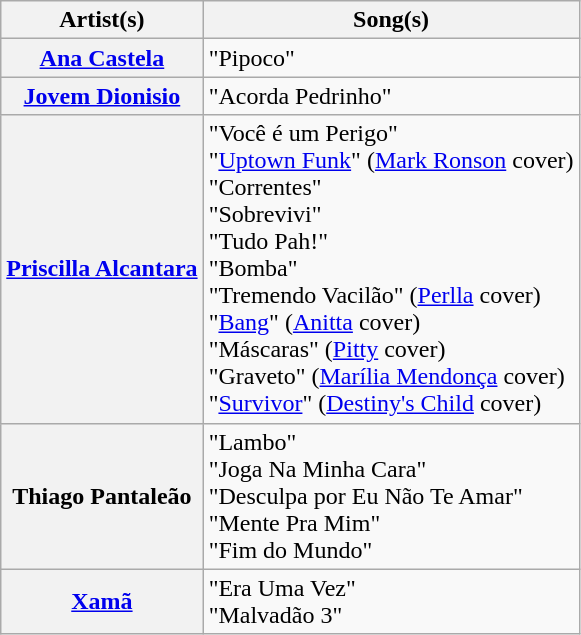<table class="wikitable plainrowheaders">
<tr>
<th scope="col">Artist(s)</th>
<th scope="col">Song(s)</th>
</tr>
<tr>
<th scope="row"><a href='#'>Ana Castela</a></th>
<td>"Pipoco"</td>
</tr>
<tr>
<th scope="row"><a href='#'>Jovem Dionisio</a></th>
<td>"Acorda Pedrinho"</td>
</tr>
<tr>
<th scope="row"><a href='#'>Priscilla Alcantara</a></th>
<td>"Você é um Perigo"<br>"<a href='#'>Uptown Funk</a>" (<a href='#'>Mark Ronson</a> cover)<br>"Correntes"<br>"Sobrevivi"<br>"Tudo Pah!"<br>"Bomba"<br>"Tremendo Vacilão" (<a href='#'>Perlla</a> cover)<br>"<a href='#'>Bang</a>" (<a href='#'>Anitta</a> cover)<br>"Máscaras" (<a href='#'>Pitty</a> cover)<br>"Graveto" (<a href='#'>Marília Mendonça</a> cover)<br>"<a href='#'>Survivor</a>" (<a href='#'>Destiny's Child</a> cover)</td>
</tr>
<tr>
<th scope="row">Thiago Pantaleão</th>
<td>"Lambo"<br>"Joga Na Minha Cara"<br>"Desculpa por Eu Não Te Amar"<br>"Mente Pra Mim"<br>"Fim do Mundo"</td>
</tr>
<tr>
<th scope="row"><a href='#'>Xamã</a></th>
<td>"Era Uma Vez"<br>"Malvadão 3"</td>
</tr>
</table>
